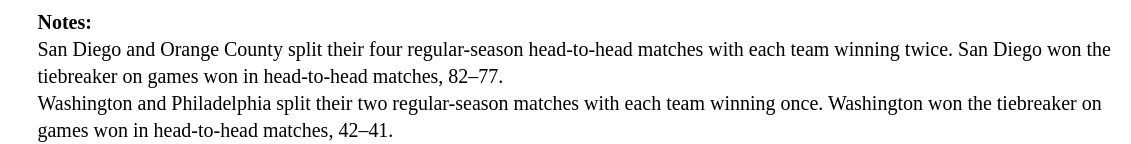<table width=60%>
<tr>
<td style="width: 20px;"></td>
<td bgcolor=#ffffff></td>
</tr>
<tr>
<td bgcolor=#ffffff></td>
<td bgcolor=#ffffff><small><strong>Notes:</strong><br>San Diego and Orange County split their four regular-season head-to-head matches with each team winning twice. San Diego won the tiebreaker on games won in head-to-head matches, 82–77.<br>Washington and Philadelphia split their two regular-season matches with each team winning once. Washington won the tiebreaker on games won in head-to-head matches, 42–41.</small></td>
</tr>
</table>
